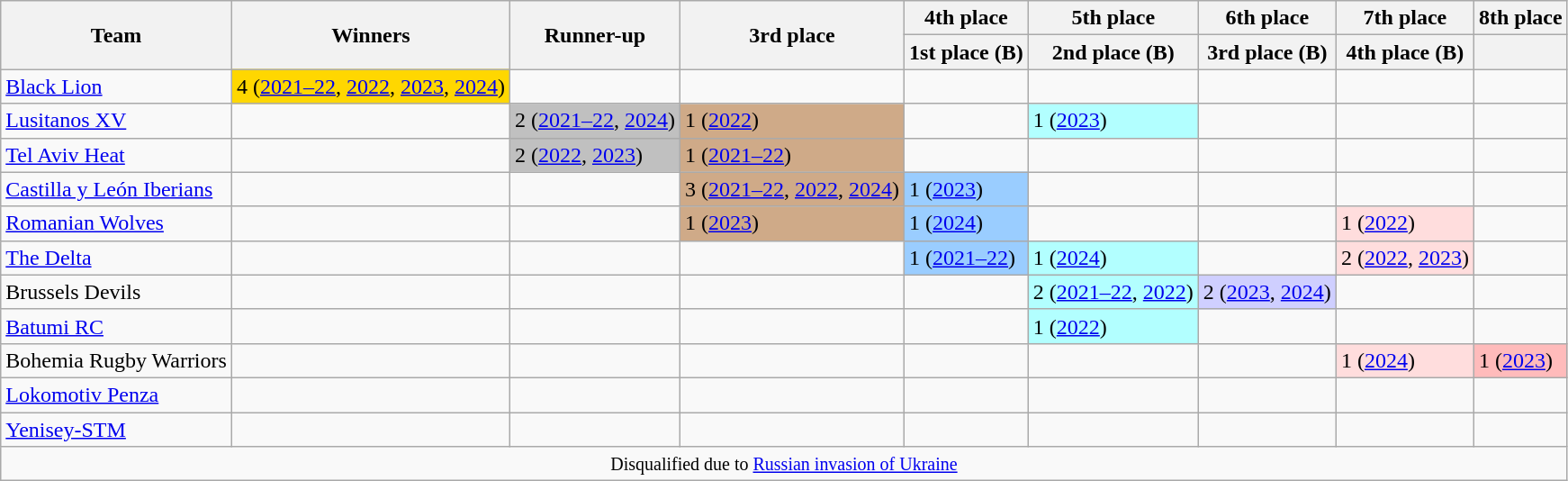<table class="wikitable">
<tr>
<th rowspan="2">Team</th>
<th rowspan="2">Winners</th>
<th rowspan="2">Runner-up</th>
<th rowspan="2">3rd place</th>
<th>4th place</th>
<th>5th place</th>
<th>6th place</th>
<th>7th place</th>
<th>8th place</th>
</tr>
<tr>
<th>1st place (B)</th>
<th>2nd place (B)</th>
<th>3rd place (B)</th>
<th>4th place (B)</th>
<th></th>
</tr>
<tr>
<td> <a href='#'>Black Lion</a></td>
<td style="background:gold">4 (<a href='#'>2021–22</a>, <a href='#'>2022</a>, <a href='#'>2023</a>, <a href='#'>2024</a>)</td>
<td></td>
<td></td>
<td></td>
<td></td>
<td></td>
<td></td>
<td></td>
</tr>
<tr>
<td> <a href='#'>Lusitanos XV</a></td>
<td></td>
<td style="background:silver">2 (<a href='#'>2021–22</a>, <a href='#'>2024</a>)</td>
<td style="background:#CFAA88">1 (<a href='#'>2022</a>)</td>
<td></td>
<td style="background:#B2FFFF">1 (<a href='#'>2023</a>)</td>
<td></td>
<td></td>
<td></td>
</tr>
<tr>
<td> <a href='#'>Tel Aviv Heat</a></td>
<td></td>
<td style="background:silver">2 (<a href='#'>2022</a>, <a href='#'>2023</a>)</td>
<td style="background:#CFAA88">1 (<a href='#'>2021–22</a>)</td>
<td></td>
<td></td>
<td></td>
<td></td>
<td></td>
</tr>
<tr>
<td> <a href='#'>Castilla y León Iberians</a></td>
<td></td>
<td></td>
<td style="background:#CFAA88">3 (<a href='#'>2021–22</a>, <a href='#'>2022</a>, <a href='#'>2024</a>)</td>
<td style="background:#9acdff">1 (<a href='#'>2023</a>)</td>
<td></td>
<td></td>
<td></td>
<td></td>
</tr>
<tr>
<td> <a href='#'>Romanian Wolves</a></td>
<td></td>
<td></td>
<td style="background:#CFAA88">1 (<a href='#'>2023</a>)</td>
<td style="background:#9acdff">1 (<a href='#'>2024</a>)</td>
<td></td>
<td></td>
<td style="background:#FFDDDD ">1 (<a href='#'>2022</a>)</td>
<td></td>
</tr>
<tr>
<td> <a href='#'>The Delta</a></td>
<td></td>
<td></td>
<td></td>
<td style="background:#9acdff">1 (<a href='#'>2021–22</a>)</td>
<td style="background:#B2FFFF">1 (<a href='#'>2024</a>)</td>
<td></td>
<td style="background:#FFDDDD">2 (<a href='#'>2022</a>, <a href='#'>2023</a>)</td>
<td></td>
</tr>
<tr>
<td> Brussels Devils</td>
<td></td>
<td></td>
<td></td>
<td></td>
<td style="background:#B2FFFF">2 (<a href='#'>2021–22</a>, <a href='#'>2022</a>)</td>
<td style="background:#CFCFFF">2 (<a href='#'>2023</a>, <a href='#'>2024</a>)</td>
<td></td>
<td></td>
</tr>
<tr>
<td> <a href='#'>Batumi RC</a></td>
<td></td>
<td></td>
<td></td>
<td></td>
<td style="background:#B2FFFF">1 (<a href='#'>2022</a>)</td>
<td></td>
<td></td>
<td></td>
</tr>
<tr>
<td> Bohemia Rugby Warriors</td>
<td></td>
<td></td>
<td></td>
<td></td>
<td></td>
<td></td>
<td style="background:#FFDDDD">1 (<a href='#'>2024</a>)</td>
<td style="background:#FFBBBB">1 (<a href='#'>2023</a>)</td>
</tr>
<tr>
<td> <a href='#'>Lokomotiv Penza</a></td>
<td></td>
<td></td>
<td></td>
<td></td>
<td></td>
<td></td>
<td></td>
<td></td>
</tr>
<tr>
<td> <a href='#'>Yenisey-STM</a></td>
<td></td>
<td></td>
<td></td>
<td></td>
<td></td>
<td></td>
<td></td>
<td></td>
</tr>
<tr>
<td colspan="100%" style="text-align:center"><small> Disqualified due to <a href='#'>Russian invasion of Ukraine</a></small></td>
</tr>
</table>
